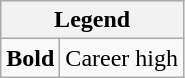<table class="wikitable mw-collapsible">
<tr>
<th colspan="2">Legend</th>
</tr>
<tr>
<td><strong>Bold</strong></td>
<td>Career high</td>
</tr>
</table>
